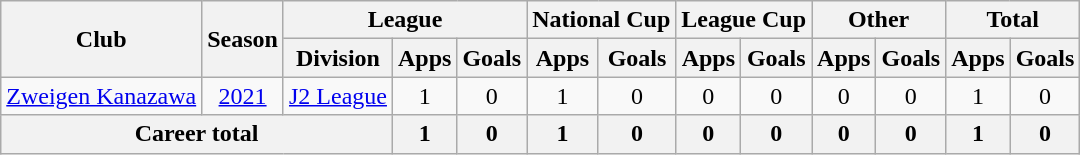<table class="wikitable" style="text-align: center">
<tr>
<th rowspan="2">Club</th>
<th rowspan="2">Season</th>
<th colspan="3">League</th>
<th colspan="2">National Cup</th>
<th colspan="2">League Cup</th>
<th colspan="2">Other</th>
<th colspan="2">Total</th>
</tr>
<tr>
<th>Division</th>
<th>Apps</th>
<th>Goals</th>
<th>Apps</th>
<th>Goals</th>
<th>Apps</th>
<th>Goals</th>
<th>Apps</th>
<th>Goals</th>
<th>Apps</th>
<th>Goals</th>
</tr>
<tr>
<td><a href='#'>Zweigen Kanazawa</a></td>
<td><a href='#'>2021</a></td>
<td><a href='#'>J2 League</a></td>
<td>1</td>
<td>0</td>
<td>1</td>
<td>0</td>
<td>0</td>
<td>0</td>
<td>0</td>
<td>0</td>
<td>1</td>
<td>0</td>
</tr>
<tr>
<th colspan=3>Career total</th>
<th>1</th>
<th>0</th>
<th>1</th>
<th>0</th>
<th>0</th>
<th>0</th>
<th>0</th>
<th>0</th>
<th>1</th>
<th>0</th>
</tr>
</table>
